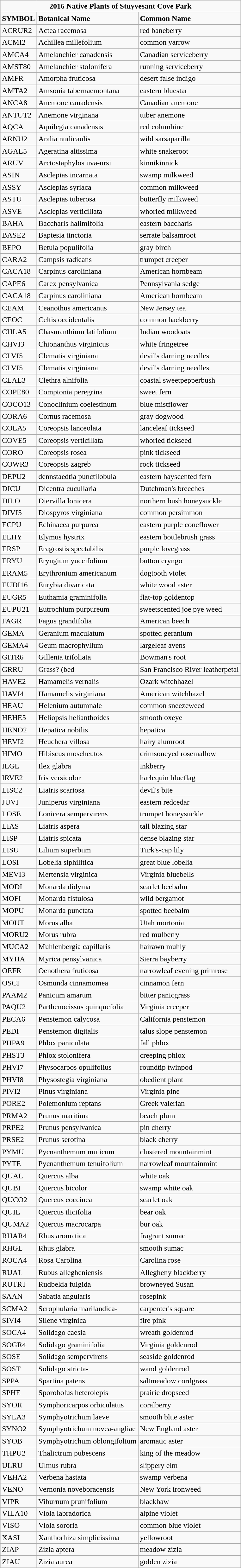<table class="wikitable collapsible collapsed">
<tr>
<td colspan="3" style="text-align:center;"><strong>2016 Native Plants of Stuyvesant Cove Park</strong></td>
</tr>
<tr>
<td><strong>SYMBOL</strong></td>
<td><strong>Botanical Name</strong></td>
<td><strong>Common Name</strong></td>
</tr>
<tr>
<td>ACRUR2</td>
<td>Actea racemosa</td>
<td>red baneberry</td>
</tr>
<tr>
<td>ACMI2</td>
<td>Achillea millefolium</td>
<td>common yarrow</td>
</tr>
<tr>
<td>AMCA4</td>
<td>Amelanchier canadensis</td>
<td>Canadian serviceberry</td>
</tr>
<tr>
<td>AMST80</td>
<td>Amelanchier stolonifera</td>
<td>running serviceberry</td>
</tr>
<tr>
<td>AMFR</td>
<td>Amorpha fruticosa</td>
<td>desert false indigo</td>
</tr>
<tr>
<td>AMTA2</td>
<td>Amsonia tabernaemontana</td>
<td>eastern bluestar</td>
</tr>
<tr>
<td>ANCA8</td>
<td>Anemone canadensis</td>
<td>Canadian anemone</td>
</tr>
<tr>
<td>ANTUT2</td>
<td>Anemone virginana</td>
<td>tuber anemone</td>
</tr>
<tr>
<td>AQCA</td>
<td>Aquilegia canadensis</td>
<td>red columbine</td>
</tr>
<tr>
<td>ARNU2</td>
<td>Aralia nudicaulis</td>
<td>wild sarsaparilla</td>
</tr>
<tr>
<td>AGAL5</td>
<td>Ageratina altissima</td>
<td>white snakeroot</td>
</tr>
<tr>
<td>ARUV</td>
<td>Arctostaphylos uva-ursi</td>
<td>kinnikinnick</td>
</tr>
<tr>
<td>ASIN</td>
<td>Asclepias incarnata</td>
<td>swamp milkweed</td>
</tr>
<tr>
<td>ASSY</td>
<td>Asclepias syriaca</td>
<td>common milkweed</td>
</tr>
<tr>
<td>ASTU</td>
<td>Asclepias tuberosa</td>
<td>butterfly milkweed</td>
</tr>
<tr>
<td>ASVE</td>
<td>Asclepias verticillata</td>
<td>whorled milkweed</td>
</tr>
<tr>
<td>BAHA</td>
<td>Baccharis halimifolia</td>
<td>eastern baccharis</td>
</tr>
<tr>
<td>BASE2</td>
<td>Baptesia tinctoria</td>
<td>serrate balsamroot</td>
</tr>
<tr>
<td>BEPO</td>
<td>Betula populifolia</td>
<td>gray birch</td>
</tr>
<tr>
<td>CARA2</td>
<td>Campsis radicans</td>
<td>trumpet creeper</td>
</tr>
<tr>
<td>CACA18</td>
<td>Carpinus caroliniana</td>
<td>American hornbeam</td>
</tr>
<tr>
<td>CAPE6</td>
<td>Carex pensylvanica</td>
<td>Pennsylvania sedge</td>
</tr>
<tr>
<td>CACA18</td>
<td>Carpinus caroliniana</td>
<td>American hornbeam</td>
</tr>
<tr>
<td>CEAM</td>
<td>Ceanothus americanus</td>
<td>New Jersey tea</td>
</tr>
<tr>
<td>CEOC</td>
<td>Celtis occidentalis</td>
<td>common hackberry</td>
</tr>
<tr>
<td>CHLA5</td>
<td>Chasmanthium latifolium</td>
<td>Indian woodoats</td>
</tr>
<tr>
<td>CHVI3</td>
<td>Chionanthus virginicus</td>
<td>white fringetree</td>
</tr>
<tr>
<td>CLVI5</td>
<td>Clematis virginiana</td>
<td>devil's darning needles</td>
</tr>
<tr>
<td>CLVI5</td>
<td>Clematis virginiana</td>
<td>devil's darning needles</td>
</tr>
<tr>
<td>CLAL3</td>
<td>Clethra alnifolia</td>
<td>coastal sweetpepperbush</td>
</tr>
<tr>
<td>COPE80</td>
<td>Comptonia peregrina</td>
<td>sweet fern</td>
</tr>
<tr>
<td>COCO13</td>
<td>Conoclinium coelestinum</td>
<td>blue mistflower</td>
</tr>
<tr>
<td>CORA6</td>
<td>Cornus racemosa</td>
<td>gray dogwood</td>
</tr>
<tr>
<td>COLA5</td>
<td>Coreopsis lanceolata</td>
<td>lanceleaf tickseed</td>
</tr>
<tr>
<td>COVE5</td>
<td>Coreopsis verticillata</td>
<td>whorled tickseed</td>
</tr>
<tr>
<td>CORO</td>
<td>Coreopsis rosea</td>
<td>pink tickseed</td>
</tr>
<tr>
<td>COWR3</td>
<td>Coreopsis zagreb</td>
<td>rock tickseed</td>
</tr>
<tr>
<td>DEPU2</td>
<td>dennstaedtia punctilobula</td>
<td>eastern hayscented fern</td>
</tr>
<tr>
<td>DICU</td>
<td>Dicentra cucullaria</td>
<td>Dutchman's breeches</td>
</tr>
<tr>
<td>DILO</td>
<td>Diervilla lonicera</td>
<td>northern bush honeysuckle</td>
</tr>
<tr>
<td>DIVI5</td>
<td>Diospyros virginiana</td>
<td>common persimmon</td>
</tr>
<tr>
<td>ECPU</td>
<td>Echinacea purpurea</td>
<td>eastern purple coneflower</td>
</tr>
<tr>
<td>ELHY</td>
<td>Elymus hystrix</td>
<td>eastern bottlebrush grass</td>
</tr>
<tr>
<td>ERSP</td>
<td>Eragrostis spectabilis</td>
<td>purple lovegrass</td>
</tr>
<tr>
<td>ERYU</td>
<td>Eryngium yuccifolium</td>
<td>button eryngo</td>
</tr>
<tr>
<td>ERAM5</td>
<td>Erythronium americanum</td>
<td>dogtooth violet</td>
</tr>
<tr>
<td>EUDI16</td>
<td>Eurybia divaricata</td>
<td>white wood aster</td>
</tr>
<tr>
<td>EUGR5</td>
<td>Euthamia graminifolia</td>
<td>flat-top goldentop</td>
</tr>
<tr>
<td>EUPU21</td>
<td>Eutrochium purpureum</td>
<td>sweetscented joe pye weed</td>
</tr>
<tr>
<td>FAGR</td>
<td>Fagus grandifolia</td>
<td>American beech</td>
</tr>
<tr>
<td>GEMA</td>
<td>Geranium maculatum</td>
<td>spotted geranium</td>
</tr>
<tr>
<td>GEMA4</td>
<td>Geum macrophyllum</td>
<td>largeleaf avens</td>
</tr>
<tr>
<td>GITR6</td>
<td>Gillenia trifoliata</td>
<td>Bowman's root</td>
</tr>
<tr>
<td>GRRU</td>
<td>Grass? (bed</td>
<td>San Francisco River leatherpetal</td>
</tr>
<tr>
<td>HAVE2</td>
<td>Hamamelis vernalis</td>
<td>Ozark witchhazel</td>
</tr>
<tr>
<td>HAVI4</td>
<td>Hamamelis virginiana</td>
<td>American witchhazel</td>
</tr>
<tr>
<td>HEAU</td>
<td>Helenium autumnale</td>
<td>common sneezeweed</td>
</tr>
<tr>
<td>HEHE5</td>
<td>Heliopsis helianthoides</td>
<td>smooth oxeye</td>
</tr>
<tr>
<td>HENO2</td>
<td>Hepatica nobilis</td>
<td>hepatica</td>
</tr>
<tr>
<td>HEVI2</td>
<td>Heuchera villosa</td>
<td>hairy alumroot</td>
</tr>
<tr>
<td>HIMO</td>
<td>Hibiscus moscheutos</td>
<td>crimsoneyed rosemallow</td>
</tr>
<tr>
<td>ILGL</td>
<td>Ilex glabra</td>
<td>inkberry</td>
</tr>
<tr>
<td>IRVE2</td>
<td>Iris versicolor</td>
<td>harlequin blueflag</td>
</tr>
<tr>
<td>LISC2</td>
<td>Liatris scariosa</td>
<td>devil's bite</td>
</tr>
<tr>
<td>JUVI</td>
<td>Juniperus virginiana</td>
<td>eastern redcedar</td>
</tr>
<tr>
<td>LOSE</td>
<td>Lonicera sempervirens</td>
<td>trumpet honeysuckle</td>
</tr>
<tr>
<td>LIAS</td>
<td>Liatris aspera</td>
<td>tall blazing star</td>
</tr>
<tr>
<td>LISP</td>
<td>Liatris spicata</td>
<td>dense blazing star</td>
</tr>
<tr>
<td>LISU</td>
<td>Lilium superbum</td>
<td>Turk's-cap lily</td>
</tr>
<tr>
<td>LOSI</td>
<td>Lobelia siphilitica</td>
<td>great blue lobelia</td>
</tr>
<tr>
<td>MEVI3</td>
<td>Mertensia virginica</td>
<td>Virginia bluebells</td>
</tr>
<tr>
<td>MODI</td>
<td>Monarda didyma</td>
<td>scarlet beebalm</td>
</tr>
<tr>
<td>MOFI</td>
<td>Monarda fistulosa</td>
<td>wild bergamot</td>
</tr>
<tr>
<td>MOPU</td>
<td>Monarda punctata</td>
<td>spotted beebalm</td>
</tr>
<tr>
<td>MOUT</td>
<td>Morus alba</td>
<td>Utah mortonia</td>
</tr>
<tr>
<td>MORU2</td>
<td>Morus rubra</td>
<td>red mulberry</td>
</tr>
<tr>
<td>MUCA2</td>
<td>Muhlenbergia capillaris</td>
<td>hairawn muhly</td>
</tr>
<tr>
<td>MYHA</td>
<td>Myrica pensylvanica</td>
<td>Sierra bayberry</td>
</tr>
<tr>
<td>OEFR</td>
<td>Oenothera fruticosa</td>
<td>narrowleaf evening primrose</td>
</tr>
<tr>
<td>OSCI</td>
<td>Osmunda cinnamomea</td>
<td>cinnamon fern</td>
</tr>
<tr>
<td>PAAM2</td>
<td>Panicum amarum</td>
<td>bitter panicgrass</td>
</tr>
<tr>
<td>PAQU2</td>
<td>Parthenocissus quinquefolia</td>
<td>Virginia creeper</td>
</tr>
<tr>
<td>PECA6</td>
<td>Penstemon calycosa</td>
<td>California penstemon</td>
</tr>
<tr>
<td>PEDI</td>
<td>Penstemon digitalis</td>
<td>talus slope penstemon</td>
</tr>
<tr>
<td>PHPA9</td>
<td>Phlox paniculata</td>
<td>fall phlox</td>
</tr>
<tr>
<td>PHST3</td>
<td>Phlox stolonifera</td>
<td>creeping phlox</td>
</tr>
<tr>
<td>PHVI7</td>
<td>Physocarpos opulifolius</td>
<td>roundtip twinpod</td>
</tr>
<tr>
<td>PHVI8</td>
<td>Physostegia virginiana</td>
<td>obedient plant</td>
</tr>
<tr>
<td>PIVI2</td>
<td>Pinus virginiana</td>
<td>Virginia pine</td>
</tr>
<tr>
<td>PORE2</td>
<td>Polemonium reptans</td>
<td>Greek valerian</td>
</tr>
<tr>
<td>PRMA2</td>
<td>Prunus maritima</td>
<td>beach plum</td>
</tr>
<tr>
<td>PRPE2</td>
<td>Prunus pensylvanica</td>
<td>pin cherry</td>
</tr>
<tr>
<td>PRSE2</td>
<td>Prunus serotina</td>
<td>black cherry</td>
</tr>
<tr>
<td>PYMU</td>
<td>Pycnanthemum muticum</td>
<td>clustered mountainmint</td>
</tr>
<tr>
<td>PYTE</td>
<td>Pycnanthemum tenuifolium</td>
<td>narrowleaf mountainmint</td>
</tr>
<tr>
<td>QUAL</td>
<td>Quercus alba</td>
<td>white oak</td>
</tr>
<tr>
<td>QUBI</td>
<td>Quercus bicolor</td>
<td>swamp white oak</td>
</tr>
<tr>
<td>QUCO2</td>
<td>Quercus coccinea</td>
<td>scarlet oak</td>
</tr>
<tr>
<td>QUIL</td>
<td>Quercus ilicifolia</td>
<td>bear oak</td>
</tr>
<tr>
<td>QUMA2</td>
<td>Quercus macrocarpa</td>
<td>bur oak</td>
</tr>
<tr>
<td>RHAR4</td>
<td>Rhus aromatica</td>
<td>fragrant sumac</td>
</tr>
<tr>
<td>RHGL</td>
<td>Rhus glabra</td>
<td>smooth sumac</td>
</tr>
<tr>
<td>ROCA4</td>
<td>Rosa Carolina</td>
<td>Carolina rose</td>
</tr>
<tr>
<td>RUAL</td>
<td>Rubus allegheniensis</td>
<td>Allegheny blackberry</td>
</tr>
<tr>
<td>RUTRT</td>
<td>Rudbekia fulgida</td>
<td>browneyed Susan</td>
</tr>
<tr>
<td>SAAN</td>
<td>Sabatia angularis</td>
<td>rosepink</td>
</tr>
<tr>
<td>SCMA2</td>
<td>Scrophularia marilandica-</td>
<td>carpenter's square</td>
</tr>
<tr>
<td>SIVI4</td>
<td>Silene virginica</td>
<td>fire pink</td>
</tr>
<tr>
<td>SOCA4</td>
<td>Solidago caesia</td>
<td>wreath goldenrod</td>
</tr>
<tr>
<td>SOGR4</td>
<td>Solidago graminifolia</td>
<td>Virginia goldenrod</td>
</tr>
<tr>
<td>SOSE</td>
<td>Solidago sempervirens</td>
<td>seaside goldenrod</td>
</tr>
<tr>
<td>SOST</td>
<td>Solidago stricta-</td>
<td>wand goldenrod</td>
</tr>
<tr>
<td>SPPA</td>
<td>Spartina patens</td>
<td>saltmeadow cordgrass</td>
</tr>
<tr>
<td>SPHE</td>
<td>Sporobolus heterolepis</td>
<td>prairie dropseed</td>
</tr>
<tr>
<td>SYOR</td>
<td>Symphoricarpos orbiculatus</td>
<td>coralberry</td>
</tr>
<tr>
<td>SYLA3</td>
<td>Symphyotrichum laeve</td>
<td>smooth blue aster</td>
</tr>
<tr>
<td>SYNO2</td>
<td>Symphyotrichum novea-angliae</td>
<td>New England aster</td>
</tr>
<tr>
<td>SYOB</td>
<td>Symphyotrichum oblongifolium</td>
<td>aromatic aster</td>
</tr>
<tr>
<td>THPU2</td>
<td>Thalictrum pubescens</td>
<td>king of the meadow</td>
</tr>
<tr>
<td>ULRU</td>
<td>Ulmus rubra</td>
<td>slippery elm</td>
</tr>
<tr>
<td>VEHA2</td>
<td>Verbena hastata</td>
<td>swamp verbena</td>
</tr>
<tr>
<td>VENO</td>
<td>Vernonia noveboracensis</td>
<td>New York ironweed</td>
</tr>
<tr>
<td>VIPR</td>
<td>Viburnum prunifolium</td>
<td>blackhaw</td>
</tr>
<tr>
<td>VILA10</td>
<td>Viola labradorica</td>
<td>alpine violet</td>
</tr>
<tr>
<td>VISO</td>
<td>Viola sororia</td>
<td>common blue violet</td>
</tr>
<tr>
<td>XASI</td>
<td>Xanthorhiza simplicissima</td>
<td>yellowroot</td>
</tr>
<tr>
<td>ZIAP</td>
<td>Zizia aptera</td>
<td>meadow zizia</td>
</tr>
<tr>
<td>ZIAU</td>
<td>Zizia aurea</td>
<td>golden zizia</td>
</tr>
</table>
